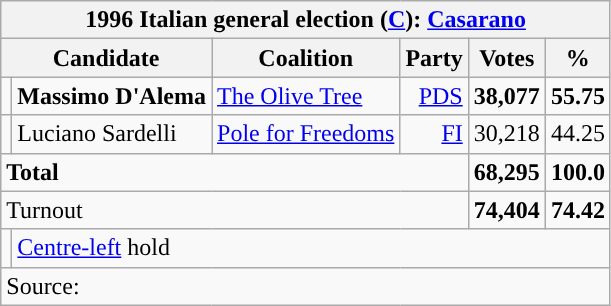<table class=wikitable style=text-align:right>
<tr>
<th colspan=6>1996 Italian general election (<a href='#'>C</a>): <a href='#'>Casarano</a></th>
</tr>
<tr>
<th colspan=2>Candidate</th>
<th>Coalition</th>
<th>Party</th>
<th>Votes</th>
<th>%</th>
</tr>
<tr>
<td></td>
<td align=left><strong>Massimo D'Alema</strong></td>
<td align=left><a href='#'>The Olive Tree</a></td>
<td><a href='#'>PDS</a></td>
<td><strong>38,077</strong></td>
<td><strong>55.75</strong></td>
</tr>
<tr>
<td></td>
<td align=left>Luciano Sardelli</td>
<td align=left><a href='#'>Pole for Freedoms</a></td>
<td><a href='#'>FI</a></td>
<td>30,218</td>
<td>44.25</td>
</tr>
<tr>
<td align=left colspan=4><strong>Total</strong></td>
<td><strong>68,295</strong></td>
<td><strong>100.0</strong></td>
</tr>
<tr>
<td align=left colspan=4>Turnout</td>
<td><strong>74,404</strong></td>
<td><strong>74.42</strong></td>
</tr>
<tr>
<td></td>
<td align=left colspan=5><a href='#'>Centre-left</a> hold</td>
</tr>
<tr>
<td align=left colspan=6>Source: </td>
</tr>
</table>
